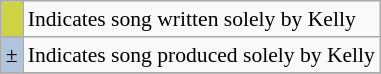<table class="wikitable" style="font-size:90%;">
<tr>
<td style="background-color:#ced343"></td>
<td>Indicates song written solely by Kelly</td>
</tr>
<tr>
<td style="background-color:#B0C4DE">±</td>
<td>Indicates song produced solely by Kelly</td>
</tr>
<tr>
</tr>
</table>
